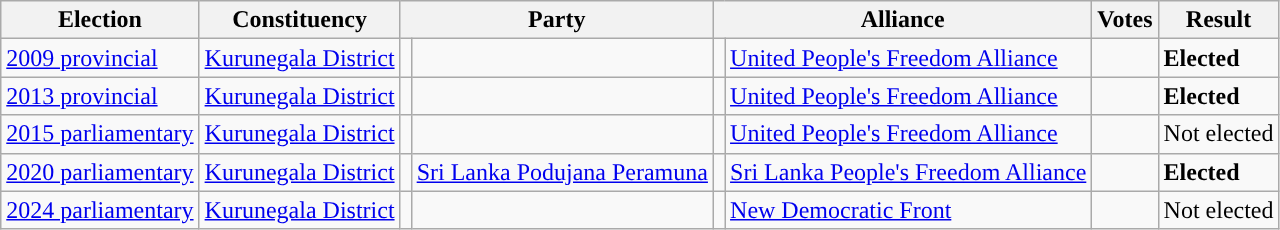<table class="wikitable" style="text-align:left;">
<tr>
<th scope=col>Election</th>
<th scope=col>Constituency</th>
<th scope=col colspan="2">Party</th>
<th scope=col colspan="2">Alliance</th>
<th scope=col>Votes</th>
<th scope=col>Result</th>
</tr>
<tr>
<td><a href='#'>2009 provincial</a></td>
<td><a href='#'>Kurunegala District</a></td>
<td></td>
<td></td>
<td style="background:"></td>
<td><a href='#'>United People's Freedom Alliance</a></td>
<td align=right></td>
<td><strong>Elected</strong></td>
</tr>
<tr>
<td><a href='#'>2013 provincial</a></td>
<td><a href='#'>Kurunegala District</a></td>
<td></td>
<td></td>
<td style="background:"></td>
<td><a href='#'>United People's Freedom Alliance</a></td>
<td align=right></td>
<td><strong>Elected</strong></td>
</tr>
<tr>
<td><a href='#'>2015 parliamentary</a></td>
<td><a href='#'>Kurunegala District</a></td>
<td></td>
<td></td>
<td style="background:"></td>
<td><a href='#'>United People's Freedom Alliance</a></td>
<td align=right></td>
<td>Not elected</td>
</tr>
<tr>
<td><a href='#'>2020 parliamentary</a></td>
<td><a href='#'>Kurunegala District</a></td>
<td style="background:"></td>
<td><a href='#'>Sri Lanka Podujana Peramuna</a></td>
<td style="background:"></td>
<td><a href='#'>Sri Lanka People's Freedom Alliance</a></td>
<td align=right></td>
<td><strong>Elected</strong></td>
</tr>
<tr>
<td><a href='#'>2024 parliamentary</a></td>
<td><a href='#'>Kurunegala District</a></td>
<td></td>
<td></td>
<td style="background:"></td>
<td><a href='#'>New Democratic Front</a></td>
<td></td>
<td>Not elected</td>
</tr>
</table>
